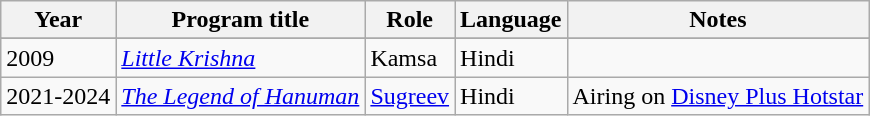<table class="wikitable">
<tr>
<th>Year</th>
<th>Program title</th>
<th>Role</th>
<th>Language</th>
<th>Notes</th>
</tr>
<tr>
</tr>
<tr>
<td>2009</td>
<td><em><a href='#'>Little Krishna</a></em></td>
<td>Kamsa</td>
<td>Hindi</td>
<td></td>
</tr>
<tr>
<td>2021-2024</td>
<td><em><a href='#'>The Legend of Hanuman</a></em></td>
<td><a href='#'>Sugreev</a></td>
<td>Hindi</td>
<td>Airing on <a href='#'>Disney Plus Hotstar</a></td>
</tr>
</table>
